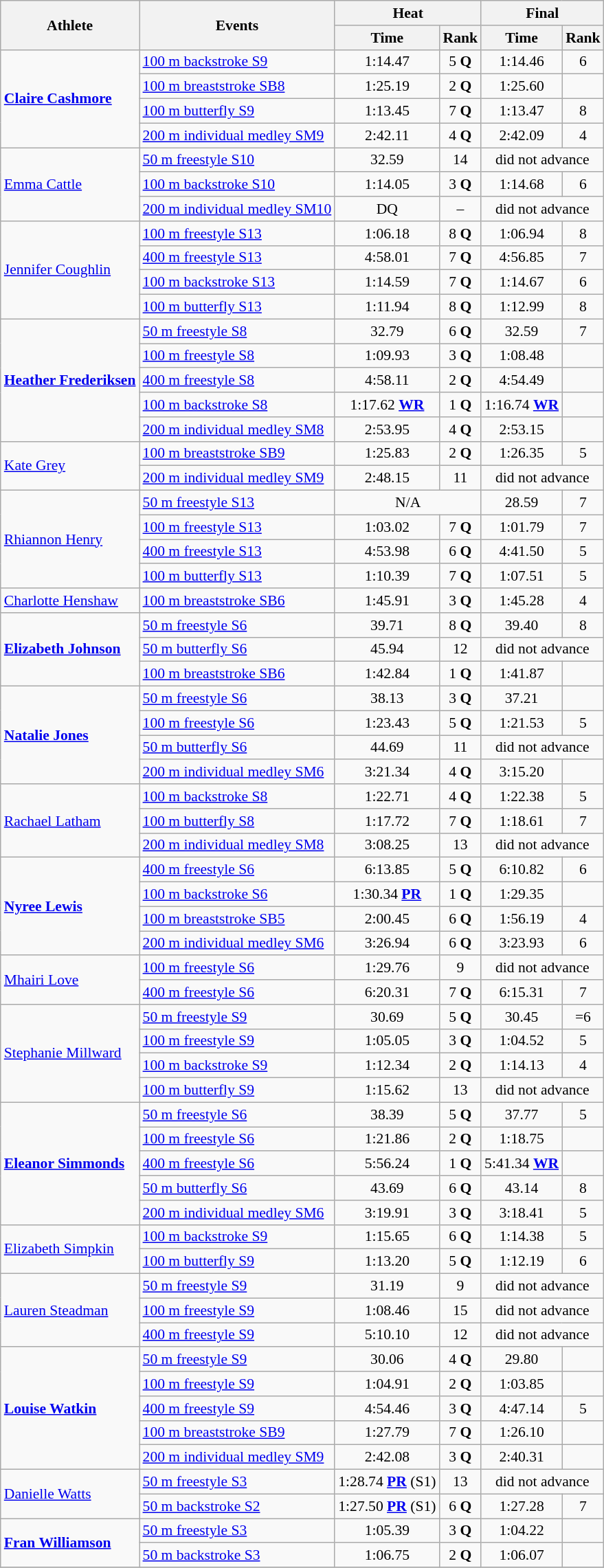<table class=wikitable style="font-size:90%">
<tr>
<th rowspan="2">Athlete</th>
<th rowspan="2">Events</th>
<th colspan="2">Heat</th>
<th colspan="2">Final</th>
</tr>
<tr>
<th>Time</th>
<th>Rank</th>
<th>Time</th>
<th>Rank</th>
</tr>
<tr>
<td rowspan="4"><strong><a href='#'>Claire Cashmore</a></strong></td>
<td><a href='#'>100 m backstroke S9</a></td>
<td align="center">1:14.47</td>
<td align="center">5 <strong>Q</strong></td>
<td align="center">1:14.46</td>
<td align="center">6</td>
</tr>
<tr>
<td><a href='#'>100 m breaststroke SB8</a></td>
<td align="center">1:25.19</td>
<td align="center">2 <strong>Q</strong></td>
<td align="center">1:25.60</td>
<td align="center"></td>
</tr>
<tr>
<td><a href='#'>100 m butterfly S9</a></td>
<td align="center">1:13.45</td>
<td align="center">7 <strong>Q</strong></td>
<td align="center">1:13.47</td>
<td align="center">8</td>
</tr>
<tr>
<td><a href='#'>200 m individual medley SM9</a></td>
<td align="center">2:42.11</td>
<td align="center">4 <strong>Q</strong></td>
<td align="center">2:42.09</td>
<td align="center">4</td>
</tr>
<tr>
<td rowspan="3"><a href='#'>Emma Cattle</a></td>
<td><a href='#'>50 m freestyle S10</a></td>
<td align="center">32.59</td>
<td align="center">14</td>
<td align="center" colspan="2">did not advance</td>
</tr>
<tr>
<td><a href='#'>100 m backstroke S10</a></td>
<td align="center">1:14.05</td>
<td align="center">3 <strong>Q</strong></td>
<td align="center">1:14.68</td>
<td align="center">6</td>
</tr>
<tr>
<td><a href='#'>200 m individual medley SM10</a></td>
<td align="center">DQ</td>
<td align="center">–</td>
<td align="center" colspan="2">did not advance</td>
</tr>
<tr>
<td rowspan="4"><a href='#'>Jennifer Coughlin</a></td>
<td><a href='#'>100 m freestyle S13</a></td>
<td align="center">1:06.18</td>
<td align="center">8 <strong>Q</strong></td>
<td align="center">1:06.94</td>
<td align="center">8</td>
</tr>
<tr>
<td><a href='#'>400 m freestyle S13</a></td>
<td align="center">4:58.01</td>
<td align="center">7 <strong>Q</strong></td>
<td align="center">4:56.85</td>
<td align="center">7</td>
</tr>
<tr>
<td><a href='#'>100 m backstroke S13</a></td>
<td align="center">1:14.59</td>
<td align="center">7 <strong>Q</strong></td>
<td align="center">1:14.67</td>
<td align="center">6</td>
</tr>
<tr>
<td><a href='#'>100 m butterfly S13</a></td>
<td align="center">1:11.94</td>
<td align="center">8 <strong>Q</strong></td>
<td align="center">1:12.99</td>
<td align="center">8</td>
</tr>
<tr>
<td rowspan="5"><strong><a href='#'>Heather Frederiksen</a></strong></td>
<td><a href='#'>50 m freestyle S8</a></td>
<td align="center">32.79</td>
<td align="center">6 <strong>Q</strong></td>
<td align="center">32.59</td>
<td align="center">7</td>
</tr>
<tr>
<td><a href='#'>100 m freestyle S8</a></td>
<td align="center">1:09.93</td>
<td align="center">3 <strong>Q</strong></td>
<td align="center">1:08.48</td>
<td align="center"></td>
</tr>
<tr>
<td><a href='#'>400 m freestyle S8</a></td>
<td align="center">4:58.11</td>
<td align="center">2 <strong>Q</strong></td>
<td align="center">4:54.49</td>
<td align="center"></td>
</tr>
<tr>
<td><a href='#'>100 m backstroke S8</a></td>
<td align="center">1:17.62 <strong><a href='#'>WR</a></strong></td>
<td align="center">1 <strong>Q</strong></td>
<td align="center">1:16.74 <strong><a href='#'>WR</a></strong></td>
<td align="center"></td>
</tr>
<tr>
<td><a href='#'>200 m individual medley SM8</a></td>
<td align="center">2:53.95</td>
<td align="center">4 <strong>Q</strong></td>
<td align="center">2:53.15</td>
<td align="center"></td>
</tr>
<tr>
<td rowspan="2"><a href='#'>Kate Grey</a></td>
<td><a href='#'>100 m breaststroke SB9</a></td>
<td align="center">1:25.83</td>
<td align="center">2 <strong>Q</strong></td>
<td align="center">1:26.35</td>
<td align="center">5</td>
</tr>
<tr>
<td><a href='#'>200 m individual medley SM9</a></td>
<td align="center">2:48.15</td>
<td align="center">11</td>
<td align="center" colspan="2">did not advance</td>
</tr>
<tr>
<td rowspan="4"><a href='#'>Rhiannon Henry</a></td>
<td><a href='#'>50 m freestyle S13</a></td>
<td align="center" colspan="2">N/A</td>
<td align="center">28.59</td>
<td align="center">7</td>
</tr>
<tr>
<td><a href='#'>100 m freestyle S13</a></td>
<td align="center">1:03.02</td>
<td align="center">7 <strong>Q</strong></td>
<td align="center">1:01.79</td>
<td align="center">7</td>
</tr>
<tr>
<td><a href='#'>400 m freestyle S13</a></td>
<td align="center">4:53.98</td>
<td align="center">6 <strong>Q</strong></td>
<td align="center">4:41.50</td>
<td align="center">5</td>
</tr>
<tr>
<td><a href='#'>100 m butterfly S13</a></td>
<td align="center">1:10.39</td>
<td align="center">7 <strong>Q</strong></td>
<td align="center">1:07.51</td>
<td align="center">5</td>
</tr>
<tr>
<td><a href='#'>Charlotte Henshaw</a></td>
<td><a href='#'>100 m breaststroke SB6</a></td>
<td align="center">1:45.91</td>
<td align="center">3 <strong>Q</strong></td>
<td align="center">1:45.28</td>
<td align="center">4</td>
</tr>
<tr>
<td rowspan="3"><strong><a href='#'>Elizabeth Johnson</a></strong></td>
<td><a href='#'>50 m freestyle S6</a></td>
<td align="center">39.71</td>
<td align="center">8 <strong>Q</strong></td>
<td align="center">39.40</td>
<td align="center">8</td>
</tr>
<tr>
<td><a href='#'>50 m butterfly S6</a></td>
<td align="center">45.94</td>
<td align="center">12</td>
<td align="center" colspan="2">did not advance</td>
</tr>
<tr>
<td><a href='#'>100 m breaststroke SB6</a></td>
<td align="center">1:42.84</td>
<td align="center">1 <strong>Q</strong></td>
<td align="center">1:41.87</td>
<td align="center"></td>
</tr>
<tr>
<td rowspan="4"><strong><a href='#'>Natalie Jones</a></strong></td>
<td><a href='#'>50 m freestyle S6</a></td>
<td align="center">38.13</td>
<td align="center">3 <strong>Q</strong></td>
<td align="center">37.21</td>
<td align="center"></td>
</tr>
<tr>
<td><a href='#'>100 m freestyle S6</a></td>
<td align="center">1:23.43</td>
<td align="center">5 <strong>Q</strong></td>
<td align="center">1:21.53</td>
<td align="center">5</td>
</tr>
<tr>
<td><a href='#'>50 m butterfly S6</a></td>
<td align="center">44.69</td>
<td align="center">11</td>
<td align="center" colspan="2">did not advance</td>
</tr>
<tr>
<td><a href='#'>200 m individual medley SM6</a></td>
<td align="center">3:21.34</td>
<td align="center">4 <strong>Q</strong></td>
<td align="center">3:15.20</td>
<td align="center"></td>
</tr>
<tr>
<td rowspan="3"><a href='#'>Rachael Latham</a></td>
<td><a href='#'>100 m backstroke S8</a></td>
<td align="center">1:22.71</td>
<td align="center">4 <strong>Q</strong></td>
<td align="center">1:22.38</td>
<td align="center">5</td>
</tr>
<tr>
<td><a href='#'>100 m butterfly S8</a></td>
<td align="center">1:17.72</td>
<td align="center">7 <strong>Q</strong></td>
<td align="center">1:18.61</td>
<td align="center">7</td>
</tr>
<tr>
<td><a href='#'>200 m individual medley SM8</a></td>
<td align="center">3:08.25</td>
<td align="center">13</td>
<td align="center" colspan="2">did not advance</td>
</tr>
<tr>
<td rowspan="4"><strong><a href='#'>Nyree Lewis</a></strong></td>
<td><a href='#'>400 m freestyle S6</a></td>
<td align="center">6:13.85</td>
<td align="center">5 <strong>Q</strong></td>
<td align="center">6:10.82</td>
<td align="center">6</td>
</tr>
<tr>
<td><a href='#'>100 m backstroke S6</a></td>
<td align="center">1:30.34 <strong><a href='#'>PR</a></strong></td>
<td align="center">1 <strong>Q</strong></td>
<td align="center">1:29.35</td>
<td align="center"></td>
</tr>
<tr>
<td><a href='#'>100 m breaststroke SB5</a></td>
<td align="center">2:00.45</td>
<td align="center">6 <strong>Q</strong></td>
<td align="center">1:56.19</td>
<td align="center">4</td>
</tr>
<tr>
<td><a href='#'>200 m individual medley SM6</a></td>
<td align="center">3:26.94</td>
<td align="center">6 <strong>Q</strong></td>
<td align="center">3:23.93</td>
<td align="center">6</td>
</tr>
<tr>
<td rowspan="2"><a href='#'>Mhairi Love</a></td>
<td><a href='#'>100 m freestyle S6</a></td>
<td align="center">1:29.76</td>
<td align="center">9</td>
<td align="center" colspan="2">did not advance</td>
</tr>
<tr>
<td><a href='#'>400 m freestyle S6</a></td>
<td align="center">6:20.31</td>
<td align="center">7 <strong>Q</strong></td>
<td align="center">6:15.31</td>
<td align="center">7</td>
</tr>
<tr>
<td rowspan="4"><a href='#'>Stephanie Millward</a></td>
<td><a href='#'>50 m freestyle S9</a></td>
<td align="center">30.69</td>
<td align="center">5 <strong>Q</strong></td>
<td align="center">30.45</td>
<td align="center">=6</td>
</tr>
<tr>
<td><a href='#'>100 m freestyle S9</a></td>
<td align="center">1:05.05</td>
<td align="center">3 <strong>Q</strong></td>
<td align="center">1:04.52</td>
<td align="center">5</td>
</tr>
<tr>
<td><a href='#'>100 m backstroke S9</a></td>
<td align="center">1:12.34</td>
<td align="center">2 <strong>Q</strong></td>
<td align="center">1:14.13</td>
<td align="center">4</td>
</tr>
<tr>
<td><a href='#'>100 m butterfly S9</a></td>
<td align="center">1:15.62</td>
<td align="center">13</td>
<td align="center" colspan="2">did not advance</td>
</tr>
<tr>
<td rowspan="5"><strong><a href='#'>Eleanor Simmonds</a></strong></td>
<td><a href='#'>50 m freestyle S6</a></td>
<td align="center">38.39</td>
<td align="center">5 <strong>Q</strong></td>
<td align="center">37.77</td>
<td align="center">5</td>
</tr>
<tr>
<td><a href='#'>100 m freestyle S6</a></td>
<td align="center">1:21.86</td>
<td align="center">2 <strong>Q</strong></td>
<td align="center">1:18.75</td>
<td align="center"></td>
</tr>
<tr>
<td><a href='#'>400 m freestyle S6</a></td>
<td align="center">5:56.24</td>
<td align="center">1 <strong>Q</strong></td>
<td align="center">5:41.34 <strong><a href='#'>WR</a></strong></td>
<td align="center"></td>
</tr>
<tr>
<td><a href='#'>50 m butterfly S6</a></td>
<td align="center">43.69</td>
<td align="center">6 <strong>Q</strong></td>
<td align="center">43.14</td>
<td align="center">8</td>
</tr>
<tr>
<td><a href='#'>200 m individual medley SM6</a></td>
<td align="center">3:19.91</td>
<td align="center">3 <strong>Q</strong></td>
<td align="center">3:18.41</td>
<td align="center">5</td>
</tr>
<tr>
<td rowspan="2"><a href='#'>Elizabeth Simpkin</a></td>
<td><a href='#'>100 m backstroke S9</a></td>
<td align="center">1:15.65</td>
<td align="center">6 <strong>Q</strong></td>
<td align="center">1:14.38</td>
<td align="center">5</td>
</tr>
<tr>
<td><a href='#'>100 m butterfly S9</a></td>
<td align="center">1:13.20</td>
<td align="center">5 <strong>Q</strong></td>
<td align="center">1:12.19</td>
<td align="center">6</td>
</tr>
<tr>
<td rowspan="3"><a href='#'>Lauren Steadman</a></td>
<td><a href='#'>50 m freestyle S9</a></td>
<td align="center">31.19</td>
<td align="center">9</td>
<td align="center" colspan="2">did not advance</td>
</tr>
<tr>
<td><a href='#'>100 m freestyle S9</a></td>
<td align="center">1:08.46</td>
<td align="center">15</td>
<td align="center" colspan="2">did not advance</td>
</tr>
<tr>
<td><a href='#'>400 m freestyle S9</a></td>
<td align="center">5:10.10</td>
<td align="center">12</td>
<td align="center" colspan="2">did not advance</td>
</tr>
<tr>
<td rowspan="5"><strong><a href='#'>Louise Watkin</a></strong></td>
<td><a href='#'>50 m freestyle S9</a></td>
<td align="center">30.06</td>
<td align="center">4 <strong>Q</strong></td>
<td align="center">29.80</td>
<td align="center"></td>
</tr>
<tr>
<td><a href='#'>100 m freestyle S9</a></td>
<td align="center">1:04.91</td>
<td align="center">2 <strong>Q</strong></td>
<td align="center">1:03.85</td>
<td align="center"></td>
</tr>
<tr>
<td><a href='#'>400 m freestyle S9</a></td>
<td align="center">4:54.46</td>
<td align="center">3 <strong>Q</strong></td>
<td align="center">4:47.14</td>
<td align="center">5</td>
</tr>
<tr>
<td><a href='#'>100 m breaststroke SB9</a></td>
<td align="center">1:27.79</td>
<td align="center">7 <strong>Q</strong></td>
<td align="center">1:26.10</td>
<td align="center"></td>
</tr>
<tr>
<td><a href='#'>200 m individual medley SM9</a></td>
<td align="center">2:42.08</td>
<td align="center">3 <strong>Q</strong></td>
<td align="center">2:40.31</td>
<td align="center"></td>
</tr>
<tr>
<td rowspan="2"><a href='#'>Danielle Watts</a></td>
<td><a href='#'>50 m freestyle S3</a></td>
<td align="center">1:28.74 <strong><a href='#'>PR</a></strong> (S1)</td>
<td align="center">13</td>
<td align="center" colspan="2">did not advance</td>
</tr>
<tr>
<td><a href='#'>50 m backstroke S2</a></td>
<td align="center">1:27.50 <strong><a href='#'>PR</a></strong> (S1)</td>
<td align="center">6 <strong>Q</strong></td>
<td align="center">1:27.28</td>
<td align="center">7</td>
</tr>
<tr>
<td rowspan="2"><strong><a href='#'>Fran Williamson</a></strong></td>
<td><a href='#'>50 m freestyle S3</a></td>
<td align="center">1:05.39</td>
<td align="center">3 <strong>Q</strong></td>
<td align="center">1:04.22</td>
<td align="center"></td>
</tr>
<tr>
<td><a href='#'>50 m backstroke S3</a></td>
<td align="center">1:06.75</td>
<td align="center">2 <strong>Q</strong></td>
<td align="center">1:06.07</td>
<td align="center"></td>
</tr>
<tr>
</tr>
</table>
